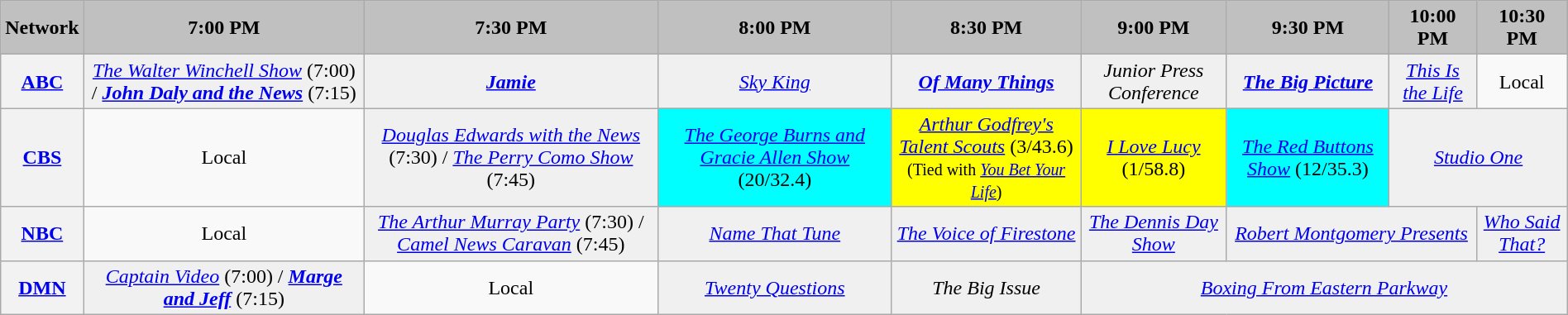<table class="wikitable" style="width:100%;margin-right:0;text-align:center">
<tr>
<th style="background-color:#C0C0C0;text-align:center">Network</th>
<th style="background-color:#C0C0C0;text-align:center">7:00 PM</th>
<th style="background-color:#C0C0C0;text-align:center">7:30 PM</th>
<th style="background-color:#C0C0C0;text-align:center">8:00 PM</th>
<th style="background-color:#C0C0C0;text-align:center">8:30 PM</th>
<th style="background-color:#C0C0C0;text-align:center">9:00 PM</th>
<th style="background-color:#C0C0C0;text-align:center">9:30 PM</th>
<th style="background-color:#C0C0C0;text-align:center">10:00 PM</th>
<th style="background-color:#C0C0C0;text-align:center">10:30 PM</th>
</tr>
<tr>
<th bgcolor="#C0C0C0"><a href='#'>ABC</a></th>
<td bgcolor="#F0F0F0"><em><a href='#'>The Walter Winchell Show</a></em> (7:00) / <strong><em><a href='#'>John Daly and the News</a></em></strong> (7:15)</td>
<td bgcolor="#F0F0F0"><strong><em><a href='#'>Jamie</a></em></strong></td>
<td bgcolor="#F0F0F0"><em><a href='#'>Sky King</a></em></td>
<td bgcolor="#F0F0F0"><strong><em><a href='#'>Of Many Things</a></em></strong></td>
<td bgcolor="#F0F0F0"><em>Junior Press Conference</em></td>
<td bgcolor="#F0F0F0"><strong><em><a href='#'>The Big Picture</a></em></strong></td>
<td bgcolor="#F0F0F0"><em><a href='#'>This Is the Life</a></em></td>
<td>Local</td>
</tr>
<tr>
<th bgcolor="#C0C0C0"><a href='#'>CBS</a></th>
<td>Local</td>
<td bgcolor="#F0F0F0"><em><a href='#'>Douglas Edwards with the News</a></em> (7:30) / <em><a href='#'>The Perry Como Show</a></em> (7:45)</td>
<td bgcolor="#00FFFF"><em><a href='#'>The George Burns and Gracie Allen Show</a></em> (20/32.4)</td>
<td bgcolor="#FFFF00"><em><a href='#'>Arthur Godfrey's Talent Scouts</a></em> (3/43.6)<br><small>(Tied with <em><a href='#'>You Bet Your Life</a></em>)</small></td>
<td bgcolor="#FFFF00"><em><a href='#'>I Love Lucy</a></em> (1/58.8)</td>
<td bgcolor="#00FFFF"><em><a href='#'>The Red Buttons Show</a></em> (12/35.3)</td>
<td colspan="2" bgcolor="#F0F0F0"><em><a href='#'>Studio One</a></em></td>
</tr>
<tr>
<th bgcolor="#C0C0C0"><a href='#'>NBC</a></th>
<td>Local</td>
<td bgcolor="#F0F0F0"><em><a href='#'>The Arthur Murray Party</a></em> (7:30) / <em><a href='#'>Camel News Caravan</a></em> (7:45)</td>
<td bgcolor="#F0F0F0"><em><a href='#'>Name That Tune</a></em></td>
<td bgcolor="#F0F0F0"><em><a href='#'>The Voice of Firestone</a></em></td>
<td bgcolor="#F0F0F0"><em><a href='#'>The Dennis Day Show</a></em></td>
<td colspan="2" bgcolor="#F0F0F0"><em><a href='#'>Robert Montgomery Presents</a></em></td>
<td bgcolor="#F0F0F0"><em><a href='#'>Who Said That?</a></em></td>
</tr>
<tr>
<th bgcolor="#C0C0C0"><a href='#'>DMN</a></th>
<td bgcolor="#F0F0F0"><em><a href='#'>Captain Video</a></em> (7:00) / <strong><em><a href='#'>Marge and Jeff</a></em></strong> (7:15)</td>
<td>Local</td>
<td bgcolor="#F0F0F0"><em><a href='#'>Twenty Questions</a></em></td>
<td bgcolor="#F0F0F0"><em>The Big Issue</em></td>
<td colspan="4" bgcolor="#F0F0F0"><em><a href='#'>Boxing From Eastern Parkway</a></em></td>
</tr>
</table>
